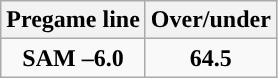<table class="wikitable">
<tr align="center">
<th>Pregame line</th>
<th>Over/under</th>
</tr>
<tr align="center">
<td><strong>SAM –6.0</strong></td>
<td><strong>64.5</strong></td>
</tr>
</table>
